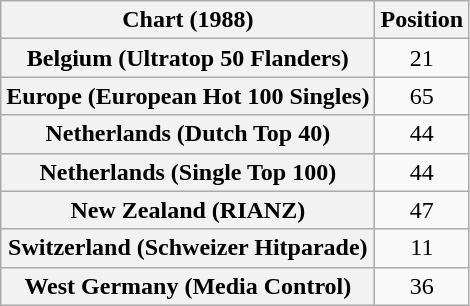<table class="wikitable sortable plainrowheaders" style="text-align:center">
<tr>
<th scope="col">Chart (1988)</th>
<th scope="col">Position</th>
</tr>
<tr>
<th scope="row">Belgium (Ultratop 50 Flanders)</th>
<td>21</td>
</tr>
<tr>
<th scope="row">Europe (European Hot 100 Singles)</th>
<td>65</td>
</tr>
<tr>
<th scope="row">Netherlands (Dutch Top 40)</th>
<td>44</td>
</tr>
<tr>
<th scope="row">Netherlands (Single Top 100)</th>
<td>44</td>
</tr>
<tr>
<th scope="row">New Zealand (RIANZ)</th>
<td>47</td>
</tr>
<tr>
<th scope="row">Switzerland (Schweizer Hitparade)</th>
<td>11</td>
</tr>
<tr>
<th scope="row">West Germany (Media Control)</th>
<td>36</td>
</tr>
</table>
